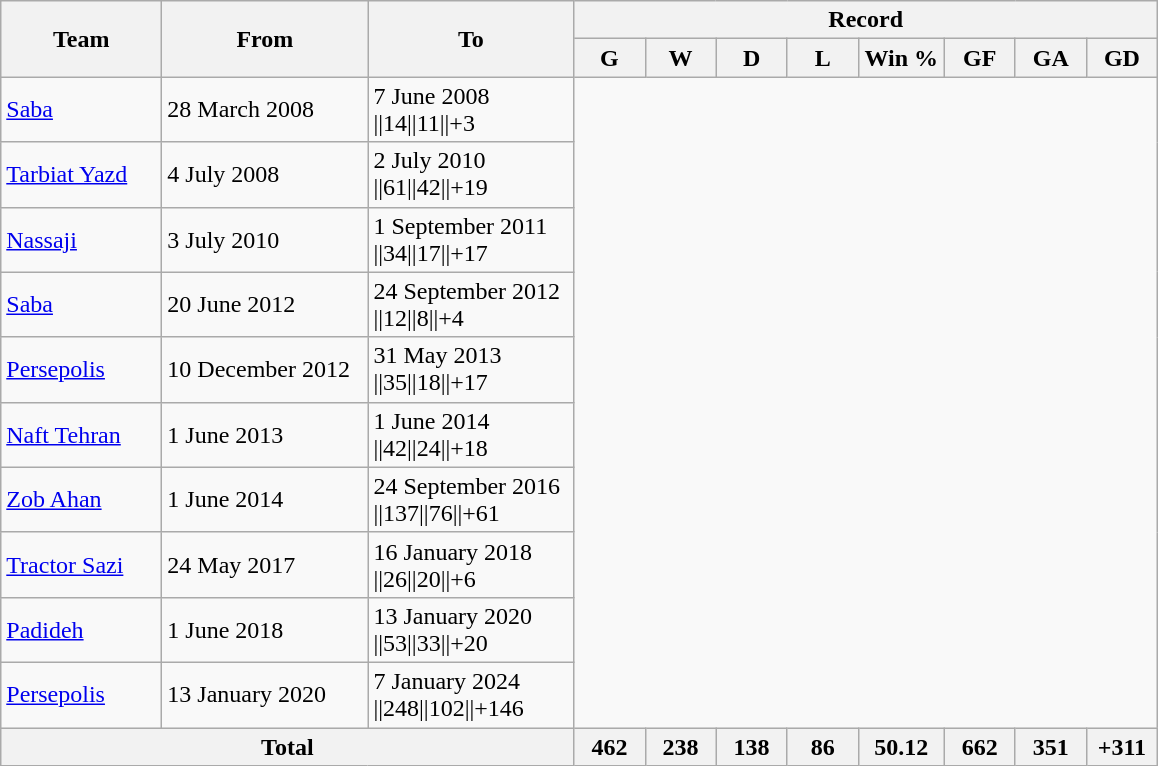<table class="wikitable" style="text-align: center">
<tr>
<th rowspan="2!" style="width:100px;">Team</th>
<th rowspan="2!" style="width:130px;">From</th>
<th rowspan="2!" style="width:130px;">To</th>
<th colspan=8>Record</th>
</tr>
<tr>
<th width=40>G</th>
<th width=40>W</th>
<th width=40>D</th>
<th width=40>L</th>
<th width=50>Win %</th>
<th width=40>GF</th>
<th width=40>GA</th>
<th width=40>GD</th>
</tr>
<tr>
<td align=left><a href='#'>Saba</a></td>
<td align=left>28 March 2008</td>
<td align=left>7 June 2008<br>||14||11||+3</td>
</tr>
<tr>
<td align=left><a href='#'>Tarbiat Yazd</a></td>
<td align=left>4 July 2008</td>
<td align=left>2 July 2010<br>||61||42||+19</td>
</tr>
<tr>
<td align=left><a href='#'>Nassaji</a></td>
<td align=left>3 July 2010</td>
<td align=left>1 September 2011<br>||34||17||+17</td>
</tr>
<tr>
<td align=left><a href='#'>Saba</a></td>
<td align=left>20 June 2012</td>
<td align=left>24 September 2012<br>||12||8||+4</td>
</tr>
<tr>
<td align=left><a href='#'>Persepolis</a></td>
<td align=left>10 December 2012</td>
<td align=left>31 May 2013<br>||35||18||+17</td>
</tr>
<tr>
<td align=left><a href='#'>Naft Tehran</a></td>
<td align=left>1 June 2013</td>
<td align=left>1 June 2014<br>||42||24||+18</td>
</tr>
<tr>
<td align=left><a href='#'>Zob Ahan</a></td>
<td align=left>1 June 2014</td>
<td align=left>24 September 2016<br>||137||76||+61</td>
</tr>
<tr>
<td align=left><a href='#'>Tractor Sazi</a></td>
<td align=left>24 May 2017</td>
<td align=left>16 January 2018<br>||26||20||+6</td>
</tr>
<tr>
<td align=left><a href='#'>Padideh</a></td>
<td align=left>1 June 2018</td>
<td align=left>13 January 2020<br>||53||33||+20</td>
</tr>
<tr>
<td align=left><a href='#'>Persepolis</a></td>
<td align=left>13 January 2020</td>
<td align=left>7 January 2024<br>||248||102||+146</td>
</tr>
<tr>
<th colspan=3>Total</th>
<th>462</th>
<th>238</th>
<th>138</th>
<th>86</th>
<th>50.12</th>
<th>662</th>
<th>351</th>
<th>+311</th>
</tr>
</table>
